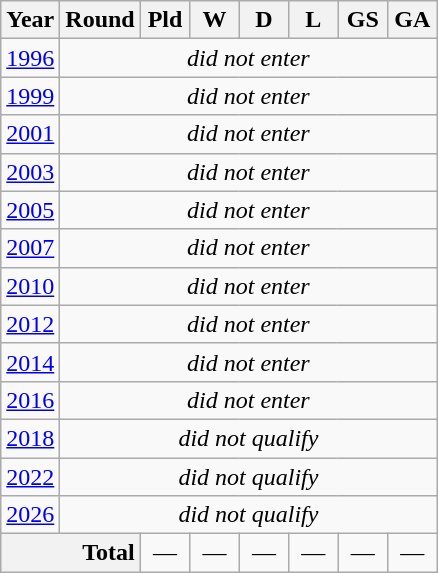<table class="wikitable" style="text-align: center;">
<tr>
<th scope="col">Year</th>
<th scope="col">Round</th>
<th style="width: 1.6em;" scope="col">Pld</th>
<th style="width: 1.6em;" scope="col">W</th>
<th style="width: 1.6em;" scope="col">D</th>
<th style="width: 1.6em;" scope="col">L</th>
<th style="width: 1.6em;" scope="col">GS</th>
<th style="width: 1.6em;" scope="col">GA</th>
</tr>
<tr>
<td> <a href='#'>1996</a></td>
<td colspan="7"><em>did not enter</em></td>
</tr>
<tr>
<td> <a href='#'>1999</a></td>
<td colspan="7"><em>did not enter</em></td>
</tr>
<tr>
<td> <a href='#'>2001</a></td>
<td colspan="7"><em>did not enter</em></td>
</tr>
<tr>
<td> <a href='#'>2003</a></td>
<td colspan="7"><em>did not enter</em></td>
</tr>
<tr>
<td> <a href='#'>2005</a></td>
<td colspan="7"><em>did not enter</em></td>
</tr>
<tr>
<td> <a href='#'>2007</a></td>
<td colspan="7"><em>did not enter</em></td>
</tr>
<tr>
<td> <a href='#'>2010</a></td>
<td colspan="7"><em>did not enter</em></td>
</tr>
<tr>
<td> <a href='#'>2012</a></td>
<td colspan="7"><em>did not enter</em></td>
</tr>
<tr>
<td> <a href='#'>2014</a></td>
<td colspan="7"><em>did not enter</em></td>
</tr>
<tr>
<td> <a href='#'>2016</a></td>
<td colspan="7"><em>did not enter</em></td>
</tr>
<tr>
<td> <a href='#'>2018</a></td>
<td colspan="7"><em>did not qualify</em></td>
</tr>
<tr>
<td> <a href='#'>2022</a></td>
<td colspan="7"><em>did not qualify</em></td>
</tr>
<tr>
<td> <a href='#'>2026</a></td>
<td colspan="7"><em>did not qualify</em></td>
</tr>
<tr>
<th style="text-align: right;" colspan="2" scope="row">Total</th>
<td>—</td>
<td>—</td>
<td>—</td>
<td>—</td>
<td>—</td>
<td>—</td>
</tr>
</table>
